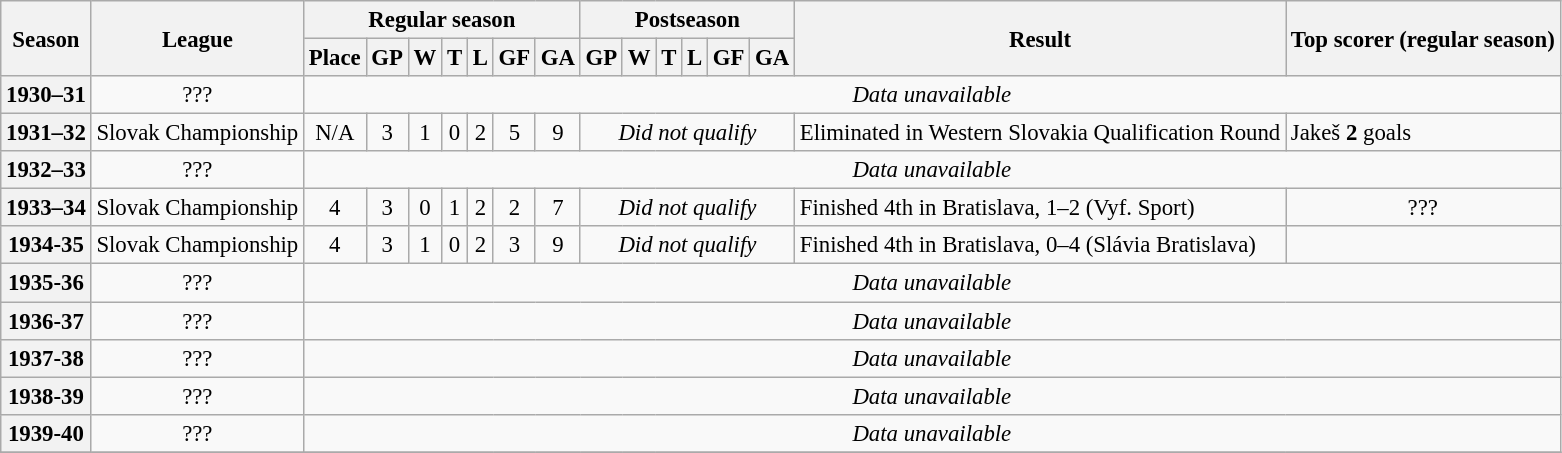<table class="wikitable collapsible" style="text-align: center; font-size: 95%">
<tr>
<th rowspan="2">Season</th>
<th rowspan="2">League</th>
<th colspan="7">Regular season</th>
<th colspan="6">Postseason</th>
<th rowspan="2">Result</th>
<th rowspan="2">Top scorer (regular season)</th>
</tr>
<tr>
<th>Place</th>
<th>GP</th>
<th>W</th>
<th>T</th>
<th>L</th>
<th>GF</th>
<th>GA</th>
<th>GP</th>
<th>W</th>
<th>T</th>
<th>L</th>
<th>GF</th>
<th>GA</th>
</tr>
<tr>
<th>1930–31</th>
<td>???</td>
<td colspan="18"><em>Data unavailable</em></td>
</tr>
<tr>
<th>1931–32</th>
<td>Slovak Championship</td>
<td>N/A</td>
<td>3</td>
<td>1</td>
<td>0</td>
<td>2</td>
<td>5</td>
<td>9</td>
<td colspan="6"><em>Did not qualify</em></td>
<td align=left>Eliminated in Western Slovakia Qualification Round</td>
<td align=left> Jakeš <strong>2</strong> goals</td>
</tr>
<tr>
<th>1932–33</th>
<td>???</td>
<td colspan="18"><em>Data unavailable</em></td>
</tr>
<tr>
<th>1933–34</th>
<td>Slovak Championship</td>
<td>4</td>
<td>3</td>
<td>0</td>
<td>1</td>
<td>2</td>
<td>2</td>
<td>7</td>
<td colspan="6"><em>Did not qualify</em></td>
<td align=left>Finished 4th in Bratislava, 1–2 (Vyf. Sport) </td>
<td>???</td>
</tr>
<tr>
<th>1934-35</th>
<td>Slovak Championship</td>
<td>4</td>
<td>3</td>
<td>1</td>
<td>0</td>
<td>2</td>
<td>3</td>
<td>9</td>
<td colspan="6"><em>Did not qualify</em></td>
<td align=left>Finished 4th in Bratislava, 0–4 (Slávia Bratislava) </td>
<td></td>
</tr>
<tr>
<th>1935-36</th>
<td>???</td>
<td colspan="18"><em>Data unavailable</em></td>
</tr>
<tr>
<th>1936-37</th>
<td>???</td>
<td colspan="18"><em>Data unavailable</em></td>
</tr>
<tr>
<th>1937-38</th>
<td>???</td>
<td colspan="18"><em>Data unavailable</em></td>
</tr>
<tr>
<th>1938-39</th>
<td>???</td>
<td colspan="18"><em>Data unavailable</em></td>
</tr>
<tr>
<th>1939-40</th>
<td>???</td>
<td colspan="18"><em>Data unavailable</em></td>
</tr>
<tr>
</tr>
</table>
